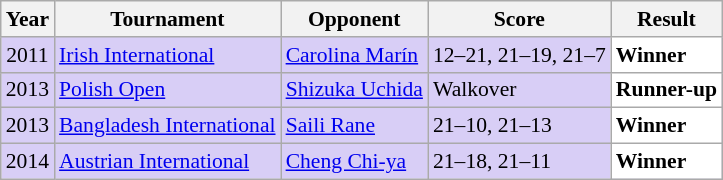<table class="sortable wikitable" style="font-size: 90%;">
<tr>
<th>Year</th>
<th>Tournament</th>
<th>Opponent</th>
<th>Score</th>
<th>Result</th>
</tr>
<tr style="background:#D8CEF6">
<td align="center">2011</td>
<td align="left"><a href='#'>Irish International</a></td>
<td align="left"> <a href='#'>Carolina Marín</a></td>
<td align="left">12–21, 21–19, 21–7</td>
<td style="text-align:left; background:white"> <strong>Winner</strong></td>
</tr>
<tr style="background:#D8CEF6">
<td align="center">2013</td>
<td align="left"><a href='#'>Polish Open</a></td>
<td align="left"> <a href='#'>Shizuka Uchida</a></td>
<td align="left">Walkover</td>
<td style="text-align:left; background:white"> <strong>Runner-up</strong></td>
</tr>
<tr style="background:#D8CEF6">
<td align="center">2013</td>
<td align="left"><a href='#'>Bangladesh International</a></td>
<td align="left"> <a href='#'>Saili Rane</a></td>
<td align="left">21–10, 21–13</td>
<td style="text-align:left; background:white"> <strong>Winner</strong></td>
</tr>
<tr style="background:#D8CEF6">
<td align="center">2014</td>
<td align="left"><a href='#'>Austrian International</a></td>
<td align="left"> <a href='#'>Cheng Chi-ya</a></td>
<td align="left">21–18, 21–11</td>
<td style="text-align:left; background:white"> <strong>Winner</strong></td>
</tr>
</table>
